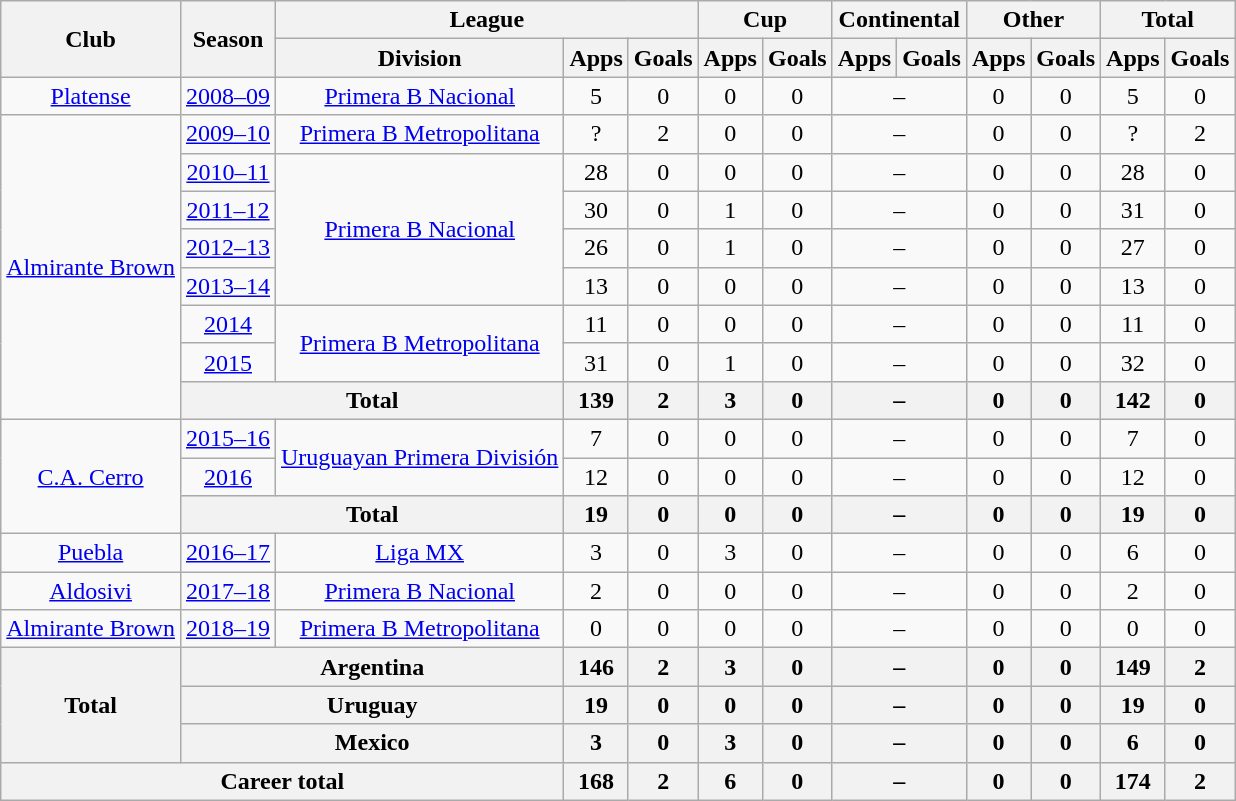<table class="wikitable" style="text-align: center">
<tr>
<th rowspan="2">Club</th>
<th rowspan="2">Season</th>
<th colspan="3">League</th>
<th colspan="2">Cup</th>
<th colspan="2">Continental</th>
<th colspan="2">Other</th>
<th colspan="2">Total</th>
</tr>
<tr>
<th>Division</th>
<th>Apps</th>
<th>Goals</th>
<th>Apps</th>
<th>Goals</th>
<th>Apps</th>
<th>Goals</th>
<th>Apps</th>
<th>Goals</th>
<th>Apps</th>
<th>Goals</th>
</tr>
<tr>
<td><a href='#'>Platense</a></td>
<td><a href='#'>2008–09</a></td>
<td><a href='#'>Primera B Nacional</a></td>
<td>5</td>
<td>0</td>
<td>0</td>
<td>0</td>
<td colspan="2">–</td>
<td>0</td>
<td>0</td>
<td>5</td>
<td>0</td>
</tr>
<tr>
<td rowspan="8"><a href='#'>Almirante Brown</a></td>
<td><a href='#'>2009–10</a></td>
<td><a href='#'>Primera B Metropolitana</a></td>
<td>?</td>
<td>2</td>
<td>0</td>
<td>0</td>
<td colspan="2">–</td>
<td>0</td>
<td>0</td>
<td>?</td>
<td>2</td>
</tr>
<tr>
<td><a href='#'>2010–11</a></td>
<td rowspan="4"><a href='#'>Primera B Nacional</a></td>
<td>28</td>
<td>0</td>
<td>0</td>
<td>0</td>
<td colspan="2">–</td>
<td>0</td>
<td>0</td>
<td>28</td>
<td>0</td>
</tr>
<tr>
<td><a href='#'>2011–12</a></td>
<td>30</td>
<td>0</td>
<td>1</td>
<td>0</td>
<td colspan="2">–</td>
<td>0</td>
<td>0</td>
<td>31</td>
<td>0</td>
</tr>
<tr>
<td><a href='#'>2012–13</a></td>
<td>26</td>
<td>0</td>
<td>1</td>
<td>0</td>
<td colspan="2">–</td>
<td>0</td>
<td>0</td>
<td>27</td>
<td>0</td>
</tr>
<tr>
<td><a href='#'>2013–14</a></td>
<td>13</td>
<td>0</td>
<td>0</td>
<td>0</td>
<td colspan="2">–</td>
<td>0</td>
<td>0</td>
<td>13</td>
<td>0</td>
</tr>
<tr>
<td><a href='#'>2014</a></td>
<td rowspan="2"><a href='#'>Primera B Metropolitana</a></td>
<td>11</td>
<td>0</td>
<td>0</td>
<td>0</td>
<td colspan="2">–</td>
<td>0</td>
<td>0</td>
<td>11</td>
<td>0</td>
</tr>
<tr>
<td><a href='#'>2015</a></td>
<td>31</td>
<td>0</td>
<td>1</td>
<td>0</td>
<td colspan="2">–</td>
<td>0</td>
<td>0</td>
<td>32</td>
<td>0</td>
</tr>
<tr>
<th colspan="2"><strong>Total</strong></th>
<th>139</th>
<th>2</th>
<th>3</th>
<th>0</th>
<th colspan="2">–</th>
<th>0</th>
<th>0</th>
<th>142</th>
<th>0</th>
</tr>
<tr>
<td rowspan="3"><a href='#'>C.A. Cerro</a></td>
<td><a href='#'>2015–16</a></td>
<td rowspan="2"><a href='#'>Uruguayan Primera División</a></td>
<td>7</td>
<td>0</td>
<td>0</td>
<td>0</td>
<td colspan="2">–</td>
<td>0</td>
<td>0</td>
<td>7</td>
<td>0</td>
</tr>
<tr>
<td><a href='#'>2016</a></td>
<td>12</td>
<td>0</td>
<td>0</td>
<td>0</td>
<td colspan="2">–</td>
<td>0</td>
<td>0</td>
<td>12</td>
<td>0</td>
</tr>
<tr>
<th colspan="2"><strong>Total</strong></th>
<th>19</th>
<th>0</th>
<th>0</th>
<th>0</th>
<th colspan="2">–</th>
<th>0</th>
<th>0</th>
<th>19</th>
<th>0</th>
</tr>
<tr>
<td><a href='#'>Puebla</a></td>
<td><a href='#'>2016–17</a></td>
<td><a href='#'>Liga MX</a></td>
<td>3</td>
<td>0</td>
<td>3</td>
<td>0</td>
<td colspan="2">–</td>
<td>0</td>
<td>0</td>
<td>6</td>
<td>0</td>
</tr>
<tr>
<td><a href='#'>Aldosivi</a></td>
<td><a href='#'>2017–18</a></td>
<td><a href='#'>Primera B Nacional</a></td>
<td>2</td>
<td>0</td>
<td>0</td>
<td>0</td>
<td colspan="2">–</td>
<td>0</td>
<td>0</td>
<td>2</td>
<td>0</td>
</tr>
<tr>
<td><a href='#'>Almirante Brown</a></td>
<td><a href='#'>2018–19</a></td>
<td><a href='#'>Primera B Metropolitana</a></td>
<td>0</td>
<td>0</td>
<td>0</td>
<td>0</td>
<td colspan="2">–</td>
<td>0</td>
<td>0</td>
<td>0</td>
<td>0</td>
</tr>
<tr>
<th rowspan=3>Total</th>
<th colspan=2>Argentina</th>
<th>146</th>
<th>2</th>
<th>3</th>
<th>0</th>
<th colspan="2">–</th>
<th>0</th>
<th>0</th>
<th>149</th>
<th>2</th>
</tr>
<tr>
<th colspan=2>Uruguay</th>
<th>19</th>
<th>0</th>
<th>0</th>
<th>0</th>
<th colspan="2">–</th>
<th>0</th>
<th>0</th>
<th>19</th>
<th>0</th>
</tr>
<tr>
<th colspan=2>Mexico</th>
<th>3</th>
<th>0</th>
<th>3</th>
<th>0</th>
<th colspan="2">–</th>
<th>0</th>
<th>0</th>
<th>6</th>
<th>0</th>
</tr>
<tr>
<th colspan=3>Career total</th>
<th>168</th>
<th>2</th>
<th>6</th>
<th>0</th>
<th colspan="2">–</th>
<th>0</th>
<th>0</th>
<th>174</th>
<th>2</th>
</tr>
</table>
